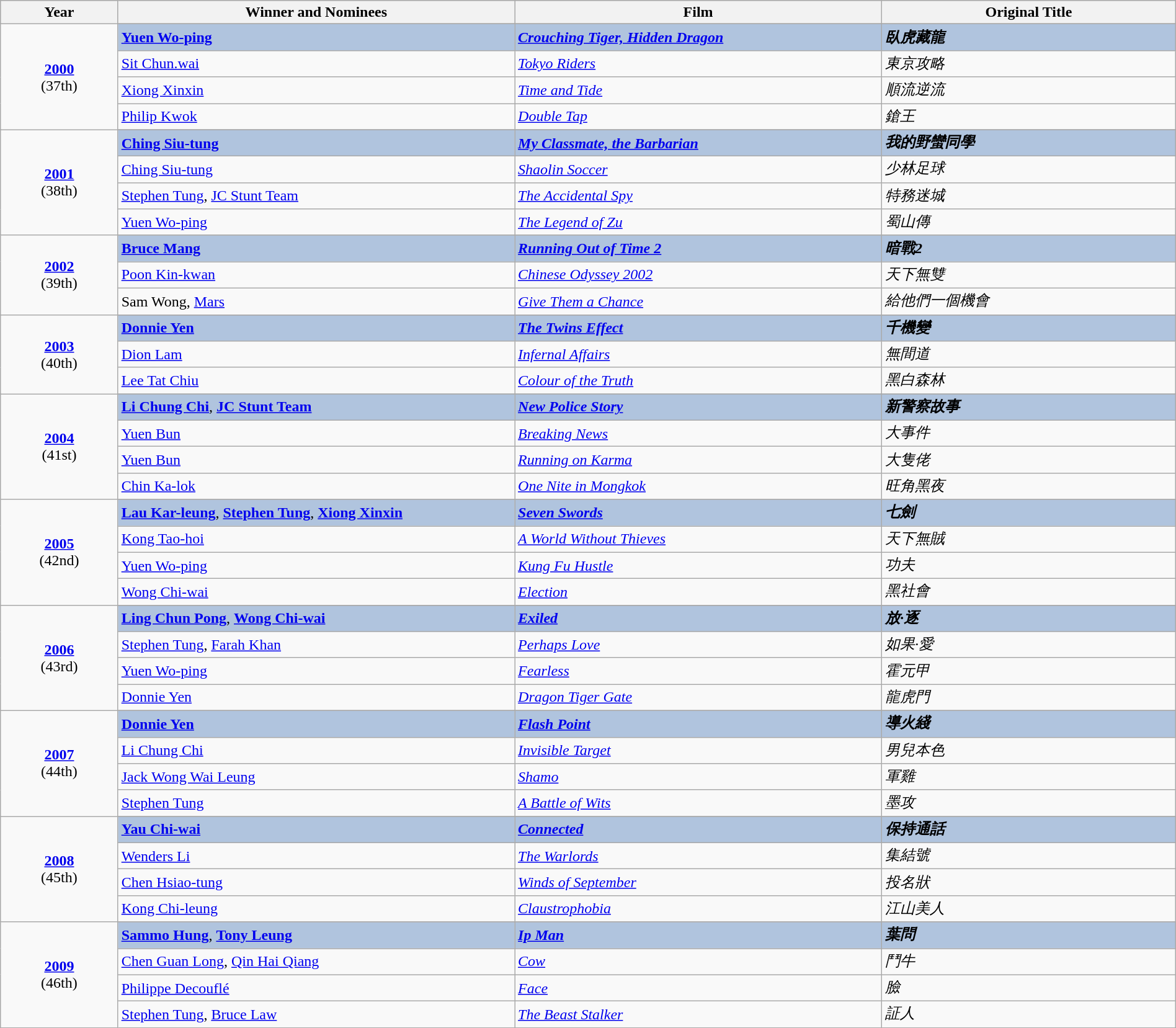<table class="wikitable" style="width:100%;" cellpadding="5">
<tr style="background:#bebebe;">
<th style="width:8%;">Year</th>
<th style="width:27%;">Winner and Nominees</th>
<th style="width:25%;">Film</th>
<th style="width:20%;">Original Title</th>
</tr>
<tr>
<td rowspan="5" style="text-align:center"><strong><a href='#'>2000</a></strong><br>(37th)</td>
</tr>
<tr style="background:#B0C4DE;">
<td><strong><a href='#'>Yuen Wo-ping</a></strong></td>
<td><strong><em><a href='#'>Crouching Tiger, Hidden Dragon</a></em></strong></td>
<td><strong><em>臥虎藏龍</em></strong></td>
</tr>
<tr>
<td><a href='#'>Sit Chun.wai</a></td>
<td><em><a href='#'>Tokyo Riders</a></em></td>
<td><em>東京攻略</em></td>
</tr>
<tr>
<td><a href='#'>Xiong Xinxin</a></td>
<td><em><a href='#'>Time and Tide</a></em></td>
<td><em>順流逆流</em></td>
</tr>
<tr>
<td><a href='#'>Philip Kwok</a></td>
<td><em><a href='#'>Double Tap</a></em></td>
<td><em>鎗王</em></td>
</tr>
<tr>
<td rowspan="5" style="text-align:center"><strong><a href='#'>2001</a></strong><br>(38th)</td>
</tr>
<tr style="background:#B0C4DE;">
<td><strong><a href='#'>Ching Siu-tung</a></strong></td>
<td><strong><em><a href='#'>My Classmate, the Barbarian</a></em></strong></td>
<td><strong><em>我的野蠻同學</em></strong></td>
</tr>
<tr>
<td><a href='#'>Ching Siu-tung</a></td>
<td><em><a href='#'>Shaolin Soccer</a></em></td>
<td><em>少林足球</em></td>
</tr>
<tr>
<td><a href='#'>Stephen Tung</a>, <a href='#'>JC Stunt Team</a></td>
<td><em><a href='#'>The Accidental Spy</a></em></td>
<td><em>特務迷城</em></td>
</tr>
<tr>
<td><a href='#'>Yuen Wo-ping</a></td>
<td><em><a href='#'>The Legend of Zu</a></em></td>
<td><em>蜀山傳</em></td>
</tr>
<tr>
<td rowspan="4" style="text-align:center"><strong><a href='#'>2002</a></strong><br>(39th)</td>
</tr>
<tr style="background:#B0C4DE;">
<td><strong><a href='#'>Bruce Mang</a></strong></td>
<td><strong><em><a href='#'>Running Out of Time 2</a></em></strong></td>
<td><strong><em>暗戰2</em></strong></td>
</tr>
<tr>
<td><a href='#'>Poon Kin-kwan</a></td>
<td><em><a href='#'>Chinese Odyssey 2002</a></em></td>
<td><em>天下無雙</em></td>
</tr>
<tr>
<td>Sam Wong, <a href='#'>Mars</a></td>
<td><em><a href='#'>Give Them a Chance</a></em></td>
<td><em>給他們一個機會</em></td>
</tr>
<tr>
<td rowspan="4" style="text-align:center"><strong><a href='#'>2003</a></strong><br>(40th)</td>
</tr>
<tr style="background:#B0C4DE;">
<td><strong><a href='#'>Donnie Yen</a></strong></td>
<td><strong><em><a href='#'>The Twins Effect</a></em></strong></td>
<td><strong><em>千機變</em></strong></td>
</tr>
<tr>
<td><a href='#'>Dion Lam</a></td>
<td><em><a href='#'>Infernal Affairs</a></em></td>
<td><em>無間道</em></td>
</tr>
<tr>
<td><a href='#'>Lee Tat Chiu</a></td>
<td><em><a href='#'>Colour of the Truth</a></em></td>
<td><em>黑白森林</em></td>
</tr>
<tr>
<td rowspan="5" style="text-align:center"><strong><a href='#'>2004</a></strong><br>(41st)</td>
</tr>
<tr style="background:#B0C4DE;">
<td><strong><a href='#'>Li Chung Chi</a></strong>, <strong><a href='#'>JC Stunt Team</a></strong></td>
<td><strong><em><a href='#'>New Police Story</a></em></strong></td>
<td><strong><em>新警察故事</em></strong></td>
</tr>
<tr>
<td><a href='#'>Yuen Bun</a></td>
<td><em><a href='#'>Breaking News</a></em></td>
<td><em>大事件</em></td>
</tr>
<tr>
<td><a href='#'>Yuen Bun</a></td>
<td><em><a href='#'>Running on Karma</a></em></td>
<td><em>大隻佬</em></td>
</tr>
<tr>
<td><a href='#'>Chin Ka-lok</a></td>
<td><em><a href='#'>One Nite in Mongkok</a></em></td>
<td><em>旺角黑夜</em></td>
</tr>
<tr>
<td rowspan="5" style="text-align:center"><strong><a href='#'>2005</a></strong><br>(42nd)</td>
</tr>
<tr style="background:#B0C4DE;">
<td><strong><a href='#'>Lau Kar-leung</a></strong>, <strong><a href='#'>Stephen Tung</a></strong>, <strong><a href='#'>Xiong Xinxin</a></strong></td>
<td><strong><em><a href='#'>Seven Swords</a></em></strong></td>
<td><strong><em>七劍</em></strong></td>
</tr>
<tr>
<td><a href='#'>Kong Tao-hoi</a></td>
<td><em><a href='#'>A World Without Thieves</a></em></td>
<td><em>天下無賊</em></td>
</tr>
<tr>
<td><a href='#'>Yuen Wo-ping</a></td>
<td><em><a href='#'>Kung Fu Hustle</a></em></td>
<td><em>功夫</em></td>
</tr>
<tr>
<td><a href='#'>Wong Chi-wai</a></td>
<td><em><a href='#'>Election</a></em></td>
<td><em>黑社會</em></td>
</tr>
<tr>
<td rowspan="5" style="text-align:center"><strong><a href='#'>2006</a></strong><br>(43rd)</td>
</tr>
<tr style="background:#B0C4DE;">
<td><strong><a href='#'>Ling Chun Pong</a></strong>, <strong><a href='#'>Wong Chi-wai</a></strong></td>
<td><strong><em><a href='#'>Exiled</a></em></strong></td>
<td><strong><em>放·逐</em></strong></td>
</tr>
<tr>
<td><a href='#'>Stephen Tung</a>, <a href='#'>Farah Khan</a></td>
<td><em><a href='#'>Perhaps Love</a></em></td>
<td><em>如果·愛</em></td>
</tr>
<tr>
<td><a href='#'>Yuen Wo-ping</a></td>
<td><em><a href='#'>Fearless</a></em></td>
<td><em>霍元甲</em></td>
</tr>
<tr>
<td><a href='#'>Donnie Yen</a></td>
<td><em><a href='#'>Dragon Tiger Gate</a></em></td>
<td><em>龍虎門</em></td>
</tr>
<tr>
<td rowspan="5" style="text-align:center"><strong><a href='#'>2007</a></strong><br>(44th)</td>
</tr>
<tr style="background:#B0C4DE;">
<td><strong><a href='#'>Donnie Yen</a></strong></td>
<td><strong><em><a href='#'>Flash Point</a></em></strong></td>
<td><strong><em>導火綫</em></strong></td>
</tr>
<tr>
<td><a href='#'>Li Chung Chi</a></td>
<td><em><a href='#'>Invisible Target</a></em></td>
<td><em>男兒本色</em></td>
</tr>
<tr>
<td><a href='#'>Jack Wong Wai Leung</a></td>
<td><em><a href='#'>Shamo</a></em></td>
<td><em>軍雞</em></td>
</tr>
<tr>
<td><a href='#'>Stephen Tung</a></td>
<td><em><a href='#'>A Battle of Wits</a></em></td>
<td><em>墨攻</em></td>
</tr>
<tr>
<td rowspan="5" style="text-align:center"><strong><a href='#'>2008</a></strong><br>(45th)</td>
</tr>
<tr style="background:#B0C4DE;">
<td><strong><a href='#'>Yau Chi-wai</a></strong></td>
<td><strong><em><a href='#'>Connected</a></em></strong></td>
<td><strong><em>保持通話</em></strong></td>
</tr>
<tr>
<td><a href='#'>Wenders Li</a></td>
<td><em><a href='#'>The Warlords</a></em></td>
<td><em>集結號</em></td>
</tr>
<tr>
<td><a href='#'>Chen Hsiao-tung</a></td>
<td><em><a href='#'>Winds of September</a></em></td>
<td><em>投名狀</em></td>
</tr>
<tr>
<td><a href='#'>Kong Chi-leung</a></td>
<td><em><a href='#'>Claustrophobia</a></em></td>
<td><em>江山美人</em></td>
</tr>
<tr>
<td rowspan="5" style="text-align:center"><strong><a href='#'>2009</a></strong><br>(46th)</td>
</tr>
<tr style="background:#B0C4DE;">
<td><strong><a href='#'>Sammo Hung</a></strong>, <strong><a href='#'>Tony Leung</a></strong></td>
<td><strong><em><a href='#'>Ip Man</a></em></strong></td>
<td><strong><em>葉問</em></strong></td>
</tr>
<tr>
<td><a href='#'>Chen Guan Long</a>, <a href='#'>Qin Hai Qiang</a></td>
<td><em><a href='#'>Cow</a></em></td>
<td><em>鬥牛</em></td>
</tr>
<tr>
<td><a href='#'>Philippe Decouflé</a></td>
<td><em><a href='#'>Face</a></em></td>
<td><em>臉</em></td>
</tr>
<tr>
<td><a href='#'>Stephen Tung</a>, <a href='#'>Bruce Law</a></td>
<td><em><a href='#'>The Beast Stalker</a></em></td>
<td><em>証人</em></td>
</tr>
</table>
